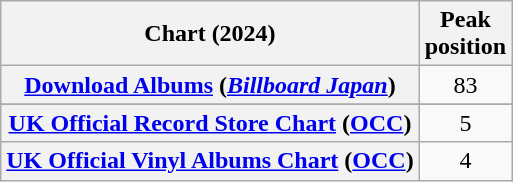<table class="wikitable sortable plainrowheaders" style="text-align:center;">
<tr>
<th scope="col">Chart (2024)</th>
<th scope="col">Peak<br>position</th>
</tr>
<tr>
<th scope="row"><a href='#'>Download Albums</a> (<em><a href='#'>Billboard Japan</a></em>)</th>
<td>83</td>
</tr>
<tr>
</tr>
<tr>
</tr>
<tr>
</tr>
<tr>
<th scope="row"><a href='#'>UK Official Record Store Chart</a> (<a href='#'>OCC</a>)</th>
<td>5</td>
</tr>
<tr>
<th scope="row"><a href='#'>UK Official Vinyl Albums Chart</a> (<a href='#'>OCC</a>)</th>
<td>4</td>
</tr>
</table>
